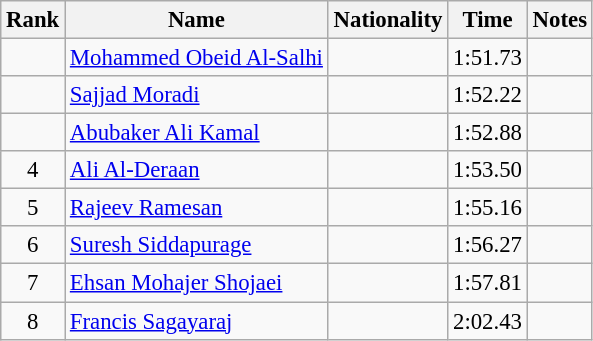<table class="wikitable sortable" style="text-align:center;font-size:95%">
<tr>
<th>Rank</th>
<th>Name</th>
<th>Nationality</th>
<th>Time</th>
<th>Notes</th>
</tr>
<tr>
<td></td>
<td align=left><a href='#'>Mohammed Obeid Al-Salhi</a></td>
<td align=left></td>
<td>1:51.73</td>
<td></td>
</tr>
<tr>
<td></td>
<td align=left><a href='#'>Sajjad Moradi</a></td>
<td align=left></td>
<td>1:52.22</td>
<td></td>
</tr>
<tr>
<td></td>
<td align=left><a href='#'>Abubaker Ali Kamal</a></td>
<td align=left></td>
<td>1:52.88</td>
<td></td>
</tr>
<tr>
<td>4</td>
<td align=left><a href='#'>Ali Al-Deraan</a></td>
<td align=left></td>
<td>1:53.50</td>
<td></td>
</tr>
<tr>
<td>5</td>
<td align=left><a href='#'>Rajeev Ramesan</a></td>
<td align=left></td>
<td>1:55.16</td>
<td></td>
</tr>
<tr>
<td>6</td>
<td align=left><a href='#'>Suresh Siddapurage</a></td>
<td align=left></td>
<td>1:56.27</td>
<td></td>
</tr>
<tr>
<td>7</td>
<td align=left><a href='#'>Ehsan Mohajer Shojaei</a></td>
<td align=left></td>
<td>1:57.81</td>
<td></td>
</tr>
<tr>
<td>8</td>
<td align=left><a href='#'>Francis Sagayaraj</a></td>
<td align=left></td>
<td>2:02.43</td>
<td></td>
</tr>
</table>
